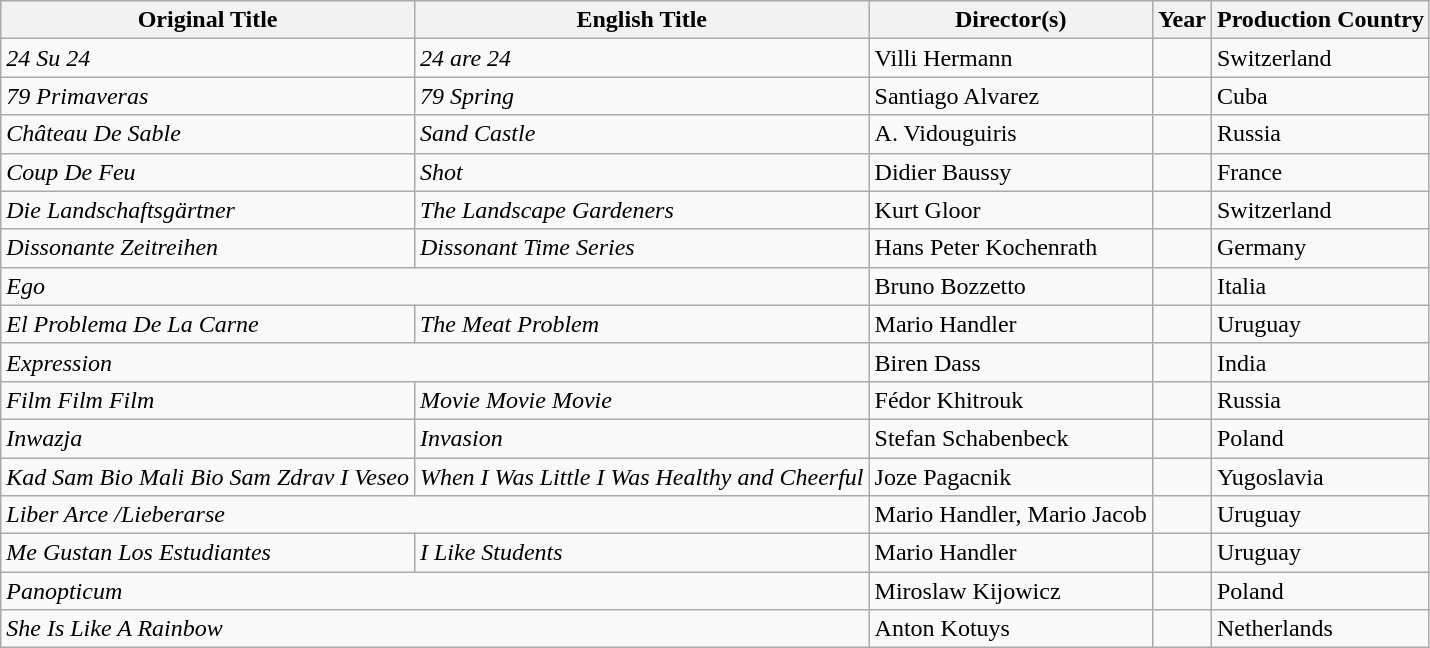<table class="wikitable sortable">
<tr>
<th>Original Title</th>
<th>English Title</th>
<th>Director(s)</th>
<th>Year</th>
<th>Production Country</th>
</tr>
<tr>
<td><em>24 Su 24</em></td>
<td><em>24 are 24</em></td>
<td>Villi Hermann</td>
<td></td>
<td>Switzerland</td>
</tr>
<tr>
<td><em>79 Primaveras</em></td>
<td><em>79 Spring</em></td>
<td>Santiago Alvarez</td>
<td></td>
<td>Cuba</td>
</tr>
<tr>
<td><em>Château De Sable</em></td>
<td><em>Sand Castle</em></td>
<td>A. Vidouguiris</td>
<td></td>
<td>Russia</td>
</tr>
<tr>
<td><em>Coup De Feu</em></td>
<td><em>Shot</em></td>
<td>Didier Baussy</td>
<td></td>
<td>France</td>
</tr>
<tr>
<td><em>Die Landschaftsgärtner</em></td>
<td><em>The Landscape Gardeners</em></td>
<td>Kurt Gloor</td>
<td></td>
<td>Switzerland</td>
</tr>
<tr>
<td><em>Dissonante Zeitreihen</em></td>
<td><em>Dissonant Time Series</em></td>
<td>Hans Peter Kochenrath</td>
<td></td>
<td>Germany</td>
</tr>
<tr>
<td colspan="2"><em>Ego</em></td>
<td>Bruno Bozzetto</td>
<td></td>
<td>Italia</td>
</tr>
<tr>
<td><em>El Problema De La Carne</em></td>
<td><em>The Meat Problem</em></td>
<td>Mario Handler</td>
<td></td>
<td>Uruguay</td>
</tr>
<tr>
<td colspan="2"><em>Expression</em></td>
<td>Biren Dass</td>
<td></td>
<td>India</td>
</tr>
<tr>
<td><em>Film Film Film</em></td>
<td><em>Movie Movie Movie</em></td>
<td>Fédor Khitrouk</td>
<td></td>
<td>Russia</td>
</tr>
<tr>
<td><em>Inwazja</em></td>
<td><em>Invasion</em></td>
<td>Stefan Schabenbeck</td>
<td></td>
<td>Poland</td>
</tr>
<tr>
<td><em>Kad Sam Bio Mali Bio Sam Zdrav I Veseo</em></td>
<td><em>When I Was Little I Was Healthy and Cheerful</em></td>
<td>Joze Pagacnik</td>
<td></td>
<td>Yugoslavia</td>
</tr>
<tr>
<td colspan="2"><em>Liber Arce /Lieberarse</em></td>
<td>Mario Handler, Mario Jacob</td>
<td></td>
<td>Uruguay</td>
</tr>
<tr>
<td><em>Me Gustan Los Estudiantes</em></td>
<td><em>I Like Students</em></td>
<td>Mario Handler</td>
<td></td>
<td>Uruguay</td>
</tr>
<tr>
<td colspan="2"><em>Panopticum</em></td>
<td>Miroslaw Kijowicz</td>
<td></td>
<td>Poland</td>
</tr>
<tr>
<td colspan="2"><em>She Is Like A Rainbow</em></td>
<td>Anton Kotuys</td>
<td></td>
<td>Netherlands</td>
</tr>
</table>
